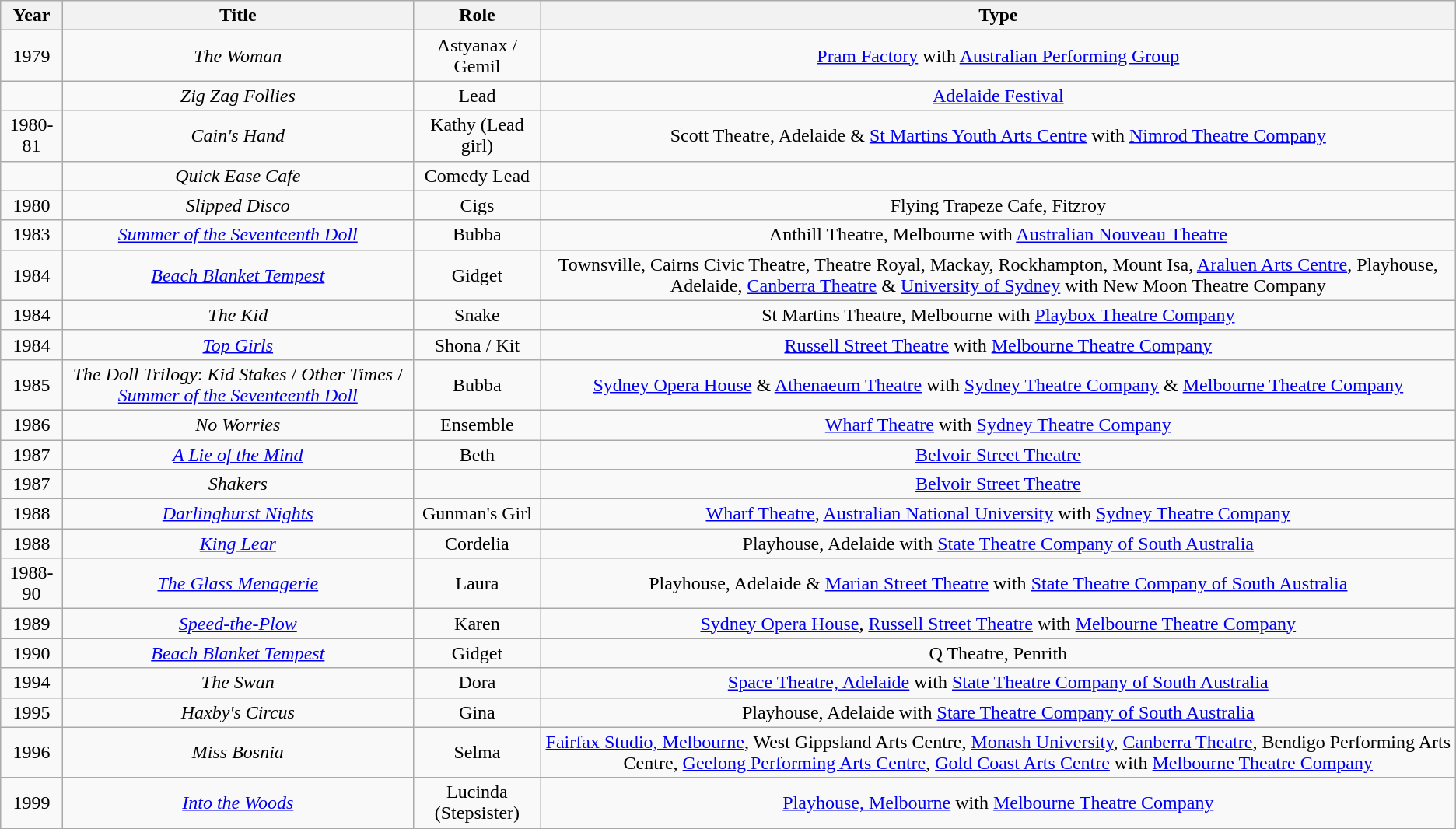<table class="wikitable" style="text-align:center;">
<tr>
<th>Year</th>
<th>Title</th>
<th>Role</th>
<th>Type</th>
</tr>
<tr>
<td>1979</td>
<td><em>The Woman</em></td>
<td>Astyanax / Gemil</td>
<td><a href='#'>Pram Factory</a> with <a href='#'>Australian Performing Group</a></td>
</tr>
<tr>
<td></td>
<td><em>Zig Zag Follies</em></td>
<td>Lead</td>
<td><a href='#'>Adelaide Festival</a></td>
</tr>
<tr>
<td>1980-81</td>
<td><em>Cain's Hand</em></td>
<td>Kathy (Lead girl)</td>
<td>Scott Theatre, Adelaide & <a href='#'>St Martins Youth Arts Centre</a> with <a href='#'>Nimrod Theatre Company</a></td>
</tr>
<tr>
<td></td>
<td><em>Quick Ease Cafe</em></td>
<td>Comedy Lead</td>
<td></td>
</tr>
<tr>
<td>1980</td>
<td><em>Slipped Disco</em></td>
<td>Cigs</td>
<td>Flying Trapeze Cafe, Fitzroy</td>
</tr>
<tr>
<td>1983</td>
<td><em><a href='#'>Summer of the Seventeenth Doll</a></em></td>
<td>Bubba</td>
<td>Anthill Theatre, Melbourne with <a href='#'>Australian Nouveau Theatre</a></td>
</tr>
<tr>
<td>1984</td>
<td><em><a href='#'>Beach Blanket Tempest</a></em></td>
<td>Gidget</td>
<td>Townsville, Cairns Civic Theatre, Theatre Royal, Mackay, Rockhampton, Mount Isa, <a href='#'>Araluen Arts Centre</a>, Playhouse, Adelaide, <a href='#'>Canberra Theatre</a> & <a href='#'>University of Sydney</a> with New Moon Theatre Company</td>
</tr>
<tr>
<td>1984</td>
<td><em>The Kid</em></td>
<td>Snake</td>
<td>St Martins Theatre, Melbourne with <a href='#'>Playbox Theatre Company</a></td>
</tr>
<tr>
<td>1984</td>
<td><em><a href='#'>Top Girls</a></em></td>
<td>Shona / Kit</td>
<td><a href='#'>Russell Street Theatre</a> with <a href='#'>Melbourne Theatre Company</a></td>
</tr>
<tr>
<td>1985</td>
<td><em>The Doll Trilogy</em>: <em>Kid Stakes</em> / <em>Other Times</em> / <em><a href='#'>Summer of the Seventeenth Doll</a></em></td>
<td>Bubba</td>
<td><a href='#'>Sydney Opera House</a> & <a href='#'>Athenaeum Theatre</a> with <a href='#'>Sydney Theatre Company</a> & <a href='#'>Melbourne Theatre Company</a></td>
</tr>
<tr>
<td>1986</td>
<td><em>No Worries</em></td>
<td>Ensemble</td>
<td><a href='#'>Wharf Theatre</a> with <a href='#'>Sydney Theatre Company</a></td>
</tr>
<tr>
<td>1987</td>
<td><em><a href='#'>A Lie of the Mind</a></em></td>
<td>Beth</td>
<td><a href='#'>Belvoir Street Theatre</a></td>
</tr>
<tr>
<td>1987</td>
<td><em>Shakers</em></td>
<td></td>
<td><a href='#'>Belvoir Street Theatre</a></td>
</tr>
<tr>
<td>1988</td>
<td><em><a href='#'>Darlinghurst Nights</a></em></td>
<td>Gunman's Girl</td>
<td><a href='#'>Wharf Theatre</a>, <a href='#'>Australian National University</a> with <a href='#'>Sydney Theatre Company</a></td>
</tr>
<tr>
<td>1988</td>
<td><em><a href='#'>King Lear</a></em></td>
<td>Cordelia</td>
<td>Playhouse, Adelaide with <a href='#'>State Theatre Company of South Australia</a></td>
</tr>
<tr>
<td>1988-90</td>
<td><em><a href='#'>The Glass Menagerie</a></em></td>
<td>Laura</td>
<td>Playhouse, Adelaide & <a href='#'>Marian Street Theatre</a> with <a href='#'>State Theatre Company of South Australia</a></td>
</tr>
<tr>
<td>1989</td>
<td><em><a href='#'>Speed-the-Plow</a></em></td>
<td>Karen</td>
<td><a href='#'>Sydney Opera House</a>, <a href='#'>Russell Street Theatre</a> with <a href='#'>Melbourne Theatre Company</a></td>
</tr>
<tr>
<td>1990</td>
<td><em><a href='#'>Beach Blanket Tempest</a></em></td>
<td>Gidget</td>
<td>Q Theatre, Penrith</td>
</tr>
<tr>
<td>1994</td>
<td><em>The Swan</em></td>
<td>Dora</td>
<td><a href='#'>Space Theatre, Adelaide</a> with <a href='#'>State Theatre Company of South Australia</a></td>
</tr>
<tr>
<td>1995</td>
<td><em>Haxby's Circus</em></td>
<td>Gina</td>
<td>Playhouse, Adelaide with <a href='#'>Stare Theatre Company of South Australia</a></td>
</tr>
<tr>
<td>1996</td>
<td><em>Miss Bosnia</em></td>
<td>Selma</td>
<td><a href='#'>Fairfax Studio, Melbourne</a>, West Gippsland Arts Centre, <a href='#'>Monash University</a>, <a href='#'>Canberra Theatre</a>, Bendigo Performing Arts Centre, <a href='#'>Geelong Performing Arts Centre</a>, <a href='#'>Gold Coast Arts Centre</a> with <a href='#'>Melbourne Theatre Company</a></td>
</tr>
<tr>
<td>1999</td>
<td><em><a href='#'>Into the Woods</a></em></td>
<td>Lucinda (Stepsister)</td>
<td><a href='#'>Playhouse, Melbourne</a> with <a href='#'>Melbourne Theatre Company</a></td>
</tr>
</table>
